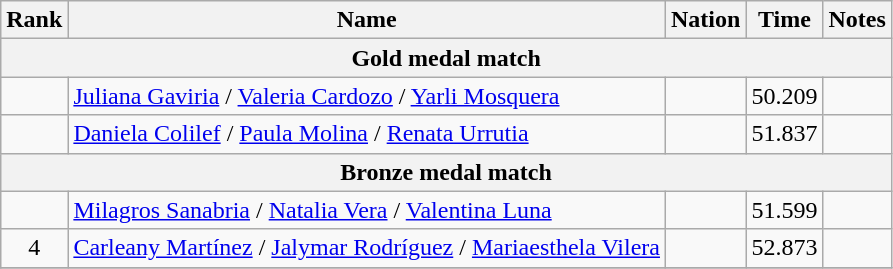<table class="wikitable" style="text-align:center">
<tr>
<th>Rank</th>
<th>Name</th>
<th>Nation</th>
<th>Time</th>
<th>Notes</th>
</tr>
<tr>
<th colspan="5">Gold medal match</th>
</tr>
<tr>
<td></td>
<td align=left><a href='#'>Juliana Gaviria</a> / <a href='#'>Valeria Cardozo</a> / <a href='#'>Yarli Mosquera</a></td>
<td align=left></td>
<td>50.209</td>
<td></td>
</tr>
<tr>
<td></td>
<td align=left><a href='#'>Daniela Colilef</a> / <a href='#'>Paula Molina</a> / <a href='#'>Renata Urrutia</a></td>
<td align=left></td>
<td>51.837</td>
<td></td>
</tr>
<tr>
<th colspan="5">Bronze medal match</th>
</tr>
<tr>
<td></td>
<td align=left><a href='#'>Milagros Sanabria</a> / <a href='#'>Natalia Vera</a> / <a href='#'>Valentina Luna</a></td>
<td align=left></td>
<td>51.599</td>
<td></td>
</tr>
<tr>
<td>4</td>
<td align=left><a href='#'>Carleany Martínez</a> / <a href='#'>Jalymar Rodríguez</a> / <a href='#'>Mariaesthela Vilera</a></td>
<td align=left></td>
<td>52.873</td>
<td></td>
</tr>
<tr>
</tr>
</table>
